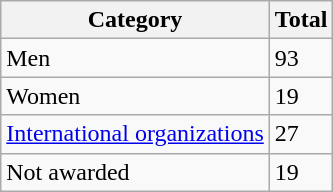<table class="wikitable">
<tr>
<th align="center">Category</th>
<th align="center">Total</th>
</tr>
<tr>
<td>Men</td>
<td>93</td>
</tr>
<tr>
<td>Women</td>
<td>19</td>
</tr>
<tr>
<td><a href='#'>International organizations</a></td>
<td>27</td>
</tr>
<tr>
<td>Not awarded</td>
<td>19</td>
</tr>
</table>
